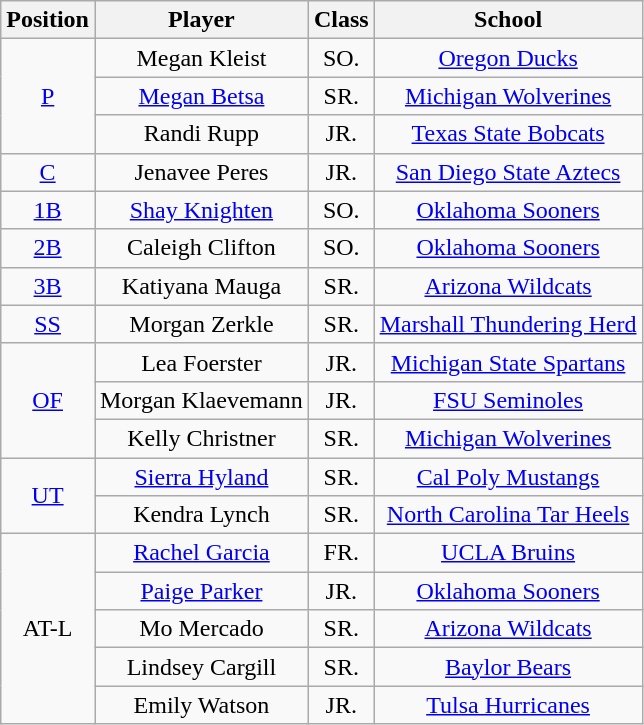<table class="wikitable">
<tr>
<th>Position</th>
<th>Player</th>
<th>Class</th>
<th>School</th>
</tr>
<tr align=center>
<td rowspan=3><a href='#'>P</a></td>
<td>Megan Kleist</td>
<td>SO.</td>
<td><a href='#'>Oregon Ducks</a></td>
</tr>
<tr align=center>
<td><a href='#'>Megan Betsa</a></td>
<td>SR.</td>
<td><a href='#'>Michigan Wolverines</a></td>
</tr>
<tr align=center>
<td>Randi Rupp</td>
<td>JR.</td>
<td><a href='#'>Texas State Bobcats</a></td>
</tr>
<tr align=center>
<td rowspan=1><a href='#'>C</a></td>
<td>Jenavee Peres</td>
<td>JR.</td>
<td><a href='#'>San Diego State Aztecs</a></td>
</tr>
<tr align=center>
<td rowspan=1><a href='#'>1B</a></td>
<td><a href='#'>Shay Knighten</a></td>
<td>SO.</td>
<td><a href='#'>Oklahoma Sooners</a></td>
</tr>
<tr align=center>
<td rowspan=1><a href='#'>2B</a></td>
<td>Caleigh Clifton</td>
<td>SO.</td>
<td><a href='#'>Oklahoma Sooners</a></td>
</tr>
<tr align=center>
<td rowspan=1><a href='#'>3B</a></td>
<td>Katiyana Mauga</td>
<td>SR.</td>
<td><a href='#'>Arizona Wildcats</a></td>
</tr>
<tr align=center>
<td rowspan=1><a href='#'>SS</a></td>
<td>Morgan Zerkle</td>
<td>SR.</td>
<td><a href='#'>Marshall Thundering Herd</a></td>
</tr>
<tr align=center>
<td rowspan=3><a href='#'>OF</a></td>
<td>Lea Foerster</td>
<td>JR.</td>
<td><a href='#'>Michigan State Spartans</a></td>
</tr>
<tr align=center>
<td>Morgan Klaevemann</td>
<td>JR.</td>
<td><a href='#'>FSU Seminoles</a></td>
</tr>
<tr align=center>
<td>Kelly Christner</td>
<td>SR.</td>
<td><a href='#'>Michigan Wolverines</a></td>
</tr>
<tr align=center>
<td rowspan=2><a href='#'>UT</a></td>
<td><a href='#'>Sierra Hyland</a></td>
<td>SR.</td>
<td><a href='#'>Cal Poly Mustangs</a></td>
</tr>
<tr align=center>
<td>Kendra Lynch</td>
<td>SR.</td>
<td><a href='#'>North Carolina Tar Heels</a></td>
</tr>
<tr align=center>
<td rowspan=5>AT-L</td>
<td><a href='#'>Rachel Garcia</a></td>
<td>FR.</td>
<td><a href='#'>UCLA Bruins</a></td>
</tr>
<tr align=center>
<td><a href='#'>Paige Parker</a></td>
<td>JR.</td>
<td><a href='#'>Oklahoma Sooners</a></td>
</tr>
<tr align=center>
<td>Mo Mercado</td>
<td>SR.</td>
<td><a href='#'>Arizona Wildcats</a></td>
</tr>
<tr align=center>
<td>Lindsey Cargill</td>
<td>SR.</td>
<td><a href='#'>Baylor Bears</a></td>
</tr>
<tr align=center>
<td>Emily Watson</td>
<td>JR.</td>
<td><a href='#'>Tulsa Hurricanes</a></td>
</tr>
</table>
